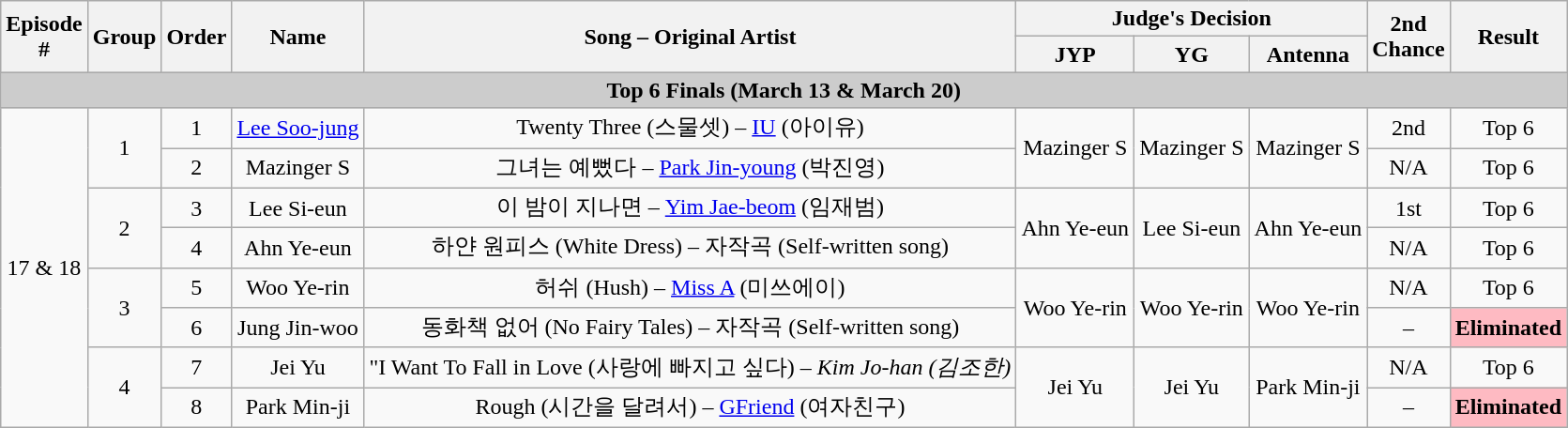<table class="wikitable" style="text-align: center;">
<tr>
<th rowspan="2">Episode<br>#</th>
<th rowspan="2">Group</th>
<th rowspan="2">Order</th>
<th rowspan="2">Name</th>
<th rowspan="2">Song – Original Artist</th>
<th colspan="3">Judge's Decision</th>
<th rowspan="2">2nd<br>Chance</th>
<th rowspan="2">Result</th>
</tr>
<tr>
<th>JYP</th>
<th>YG</th>
<th>Antenna</th>
</tr>
<tr>
<td colspan="11" style="background:#ccc; text-align:center;"><strong>Top 6 Finals (March 13 & March 20)</strong></td>
</tr>
<tr>
<td rowspan="8">17 & 18</td>
<td rowspan="2">1</td>
<td>1</td>
<td><a href='#'>Lee Soo-jung</a></td>
<td>Twenty Three (스물셋) – <a href='#'>IU</a> (아이유)</td>
<td rowspan="2">Mazinger S</td>
<td rowspan="2">Mazinger S</td>
<td rowspan="2">Mazinger S</td>
<td>2nd</td>
<td>Top 6</td>
</tr>
<tr>
<td>2</td>
<td>Mazinger S</td>
<td>그녀는 예뻤다 – <a href='#'>Park Jin-young</a> (박진영)</td>
<td>N/A</td>
<td>Top 6</td>
</tr>
<tr>
<td rowspan="2">2</td>
<td>3</td>
<td>Lee Si-eun</td>
<td>이 밤이 지나면 – <a href='#'>Yim Jae-beom</a> (임재범)</td>
<td rowspan="2">Ahn Ye-eun</td>
<td rowspan="2">Lee Si-eun</td>
<td rowspan="2">Ahn Ye-eun</td>
<td>1st</td>
<td>Top 6</td>
</tr>
<tr>
<td>4</td>
<td>Ahn Ye-eun</td>
<td>하얀 원피스 (White Dress) – 자작곡 (Self-written song)</td>
<td>N/A</td>
<td>Top 6</td>
</tr>
<tr>
<td rowspan="2">3</td>
<td>5</td>
<td>Woo Ye-rin</td>
<td>허쉬 (Hush) – <a href='#'>Miss A</a> (미쓰에이)</td>
<td rowspan="2">Woo Ye-rin</td>
<td rowspan="2">Woo Ye-rin</td>
<td rowspan="2">Woo Ye-rin</td>
<td>N/A</td>
<td>Top 6</td>
</tr>
<tr>
<td>6</td>
<td>Jung Jin-woo</td>
<td>동화책 없어 (No Fairy Tales) – 자작곡 (Self-written song)</td>
<td>–</td>
<td bgcolor="#febac2"><span><strong>Eliminated</strong></span></td>
</tr>
<tr>
<td rowspan="2">4</td>
<td>7</td>
<td>Jei Yu</td>
<td>"I Want To Fall in Love (사랑에 빠지고 싶다) – <em>Kim Jo-han (김조한)</em></td>
<td rowspan="2">Jei Yu</td>
<td rowspan="2">Jei Yu</td>
<td rowspan="2">Park Min-ji</td>
<td>N/A</td>
<td>Top 6</td>
</tr>
<tr>
<td>8</td>
<td>Park Min-ji</td>
<td>Rough (시간을 달려서) – <a href='#'>GFriend</a> (여자친구)</td>
<td>–</td>
<td bgcolor="#febac2"><span><strong>Eliminated</strong></span></td>
</tr>
</table>
